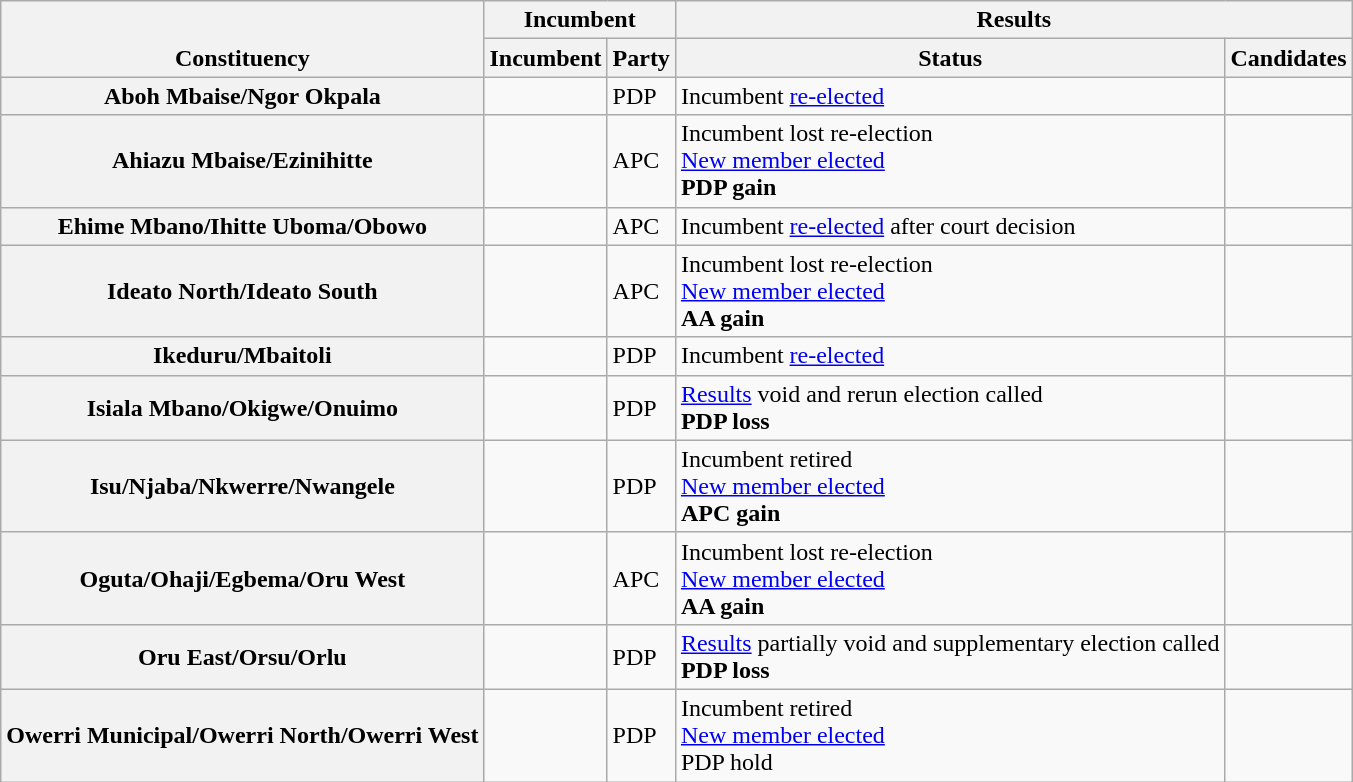<table class="wikitable sortable">
<tr valign=bottom>
<th rowspan=2>Constituency</th>
<th colspan=2>Incumbent</th>
<th colspan=2>Results</th>
</tr>
<tr valign=bottom>
<th>Incumbent</th>
<th>Party</th>
<th>Status</th>
<th>Candidates</th>
</tr>
<tr>
<th>Aboh Mbaise/Ngor Okpala</th>
<td></td>
<td>PDP</td>
<td>Incumbent <a href='#'>re-elected</a></td>
<td nowrap></td>
</tr>
<tr>
<th>Ahiazu Mbaise/Ezinihitte</th>
<td></td>
<td>APC</td>
<td>Incumbent lost re-election<br><a href='#'>New member elected</a><br><strong>PDP gain</strong></td>
<td nowrap></td>
</tr>
<tr>
<th>Ehime Mbano/Ihitte Uboma/Obowo</th>
<td></td>
<td>APC</td>
<td>Incumbent <a href='#'>re-elected</a> after court decision</td>
<td nowrap></td>
</tr>
<tr>
<th>Ideato North/Ideato South</th>
<td></td>
<td>APC</td>
<td>Incumbent lost re-election<br><a href='#'>New member elected</a><br><strong>AA gain</strong></td>
<td nowrap></td>
</tr>
<tr>
<th>Ikeduru/Mbaitoli</th>
<td></td>
<td>PDP</td>
<td>Incumbent <a href='#'>re-elected</a></td>
<td nowrap></td>
</tr>
<tr>
<th>Isiala Mbano/Okigwe/Onuimo</th>
<td></td>
<td>PDP</td>
<td><a href='#'>Results</a> void and rerun election called<br><strong>PDP loss</strong></td>
<td nowrap></td>
</tr>
<tr>
<th>Isu/Njaba/Nkwerre/Nwangele</th>
<td></td>
<td>PDP</td>
<td>Incumbent retired<br><a href='#'>New member elected</a><br><strong>APC gain</strong></td>
<td nowrap></td>
</tr>
<tr>
<th>Oguta/Ohaji/Egbema/Oru West</th>
<td></td>
<td>APC</td>
<td>Incumbent lost re-election<br><a href='#'>New member elected</a><br><strong>AA gain</strong></td>
<td nowrap></td>
</tr>
<tr>
<th>Oru East/Orsu/Orlu</th>
<td></td>
<td>PDP</td>
<td><a href='#'>Results</a> partially void and supplementary election called<br><strong>PDP loss</strong></td>
<td nowrap></td>
</tr>
<tr>
<th>Owerri Municipal/Owerri North/Owerri West</th>
<td></td>
<td>PDP</td>
<td>Incumbent retired<br><a href='#'>New member elected</a><br>PDP hold</td>
<td nowrap></td>
</tr>
</table>
